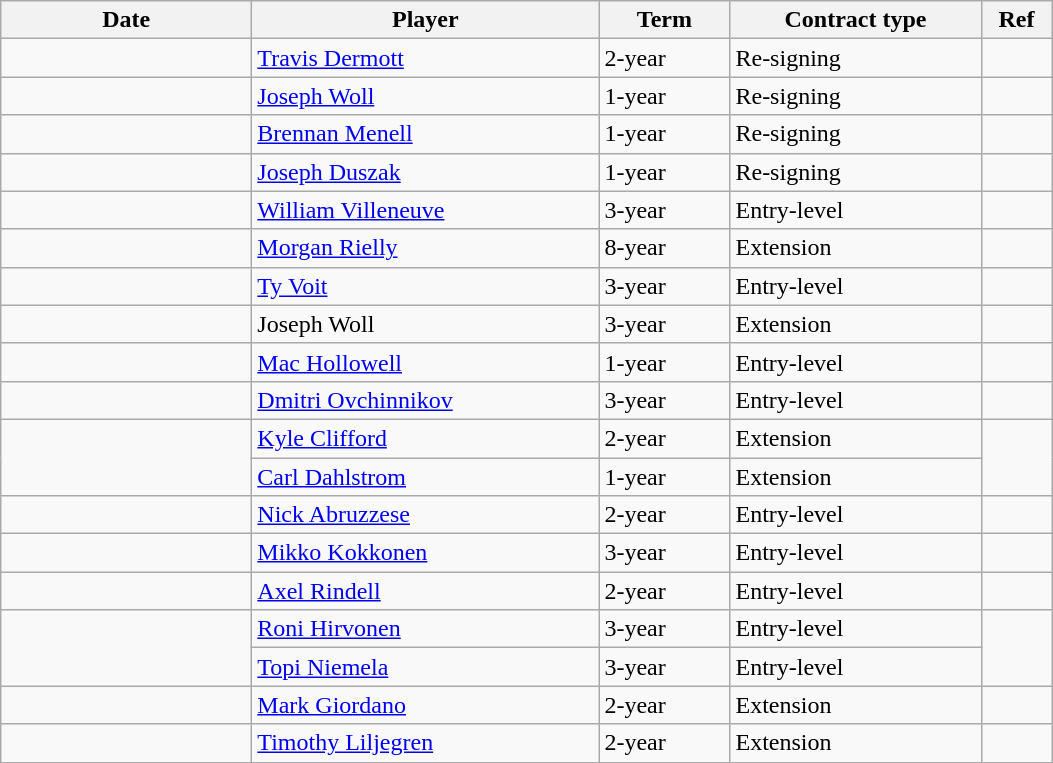<table class="wikitable">
<tr>
<th style="width: 10em;">Date</th>
<th style="width: 14em;">Player</th>
<th style="width: 5em;">Term</th>
<th style="width: 10em;">Contract type</th>
<th style="width: 2.5em;">Ref</th>
</tr>
<tr>
<td></td>
<td><a href='#'>Travis Dermott</a></td>
<td>2-year</td>
<td>Re-signing</td>
<td></td>
</tr>
<tr>
<td></td>
<td><a href='#'>Joseph Woll</a></td>
<td>1-year</td>
<td>Re-signing</td>
<td></td>
</tr>
<tr>
<td></td>
<td><a href='#'>Brennan Menell</a></td>
<td>1-year</td>
<td>Re-signing</td>
<td></td>
</tr>
<tr>
<td></td>
<td><a href='#'>Joseph Duszak</a></td>
<td>1-year</td>
<td>Re-signing</td>
<td></td>
</tr>
<tr>
<td></td>
<td><a href='#'>William Villeneuve</a></td>
<td>3-year</td>
<td>Entry-level</td>
<td></td>
</tr>
<tr>
<td></td>
<td><a href='#'>Morgan Rielly</a></td>
<td>8-year</td>
<td>Extension</td>
<td></td>
</tr>
<tr>
<td></td>
<td><a href='#'>Ty Voit</a></td>
<td>3-year</td>
<td>Entry-level</td>
<td></td>
</tr>
<tr>
<td></td>
<td>Joseph Woll</td>
<td>3-year</td>
<td>Extension</td>
<td></td>
</tr>
<tr>
<td></td>
<td><a href='#'>Mac Hollowell</a></td>
<td>1-year</td>
<td>Entry-level</td>
<td></td>
</tr>
<tr>
<td></td>
<td><a href='#'>Dmitri Ovchinnikov</a></td>
<td>3-year</td>
<td>Entry-level</td>
<td></td>
</tr>
<tr>
<td rowspan=2></td>
<td><a href='#'>Kyle Clifford</a></td>
<td>2-year</td>
<td>Extension</td>
<td rowspan=2></td>
</tr>
<tr>
<td><a href='#'>Carl Dahlstrom</a></td>
<td>1-year</td>
<td>Extension</td>
</tr>
<tr>
<td></td>
<td><a href='#'>Nick Abruzzese</a></td>
<td>2-year</td>
<td>Entry-level</td>
<td></td>
</tr>
<tr>
<td></td>
<td><a href='#'>Mikko Kokkonen</a></td>
<td>3-year</td>
<td>Entry-level</td>
<td></td>
</tr>
<tr>
<td></td>
<td><a href='#'>Axel Rindell</a></td>
<td>2-year</td>
<td>Entry-level</td>
<td></td>
</tr>
<tr>
<td rowspan=2></td>
<td><a href='#'>Roni Hirvonen</a></td>
<td>3-year</td>
<td>Entry-level</td>
<td rowspan=2></td>
</tr>
<tr>
<td><a href='#'>Topi Niemela</a></td>
<td>3-year</td>
<td>Entry-level</td>
</tr>
<tr>
<td></td>
<td><a href='#'>Mark Giordano</a></td>
<td>2-year</td>
<td>Extension</td>
<td></td>
</tr>
<tr>
<td></td>
<td><a href='#'>Timothy Liljegren</a></td>
<td>2-year</td>
<td>Extension</td>
<td></td>
</tr>
</table>
